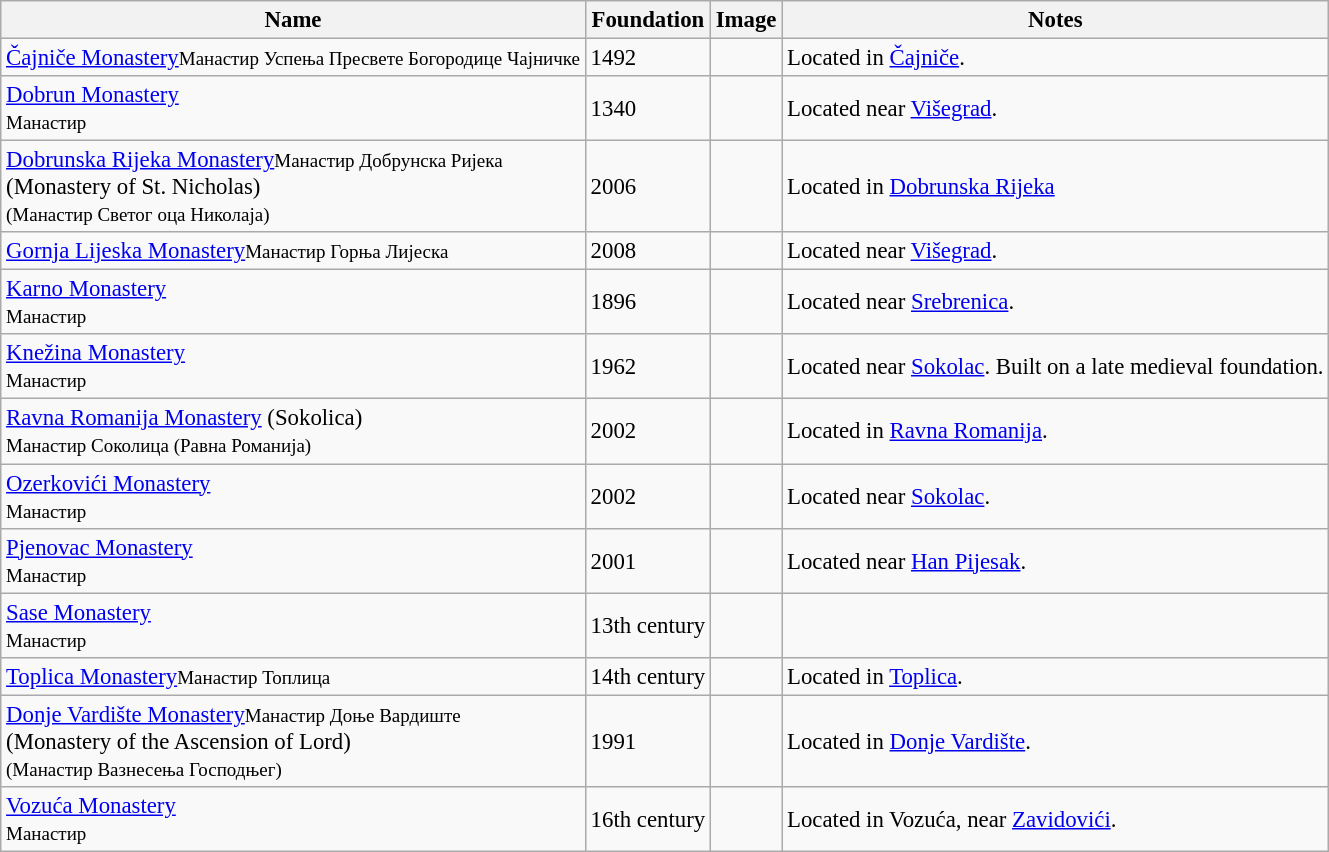<table class="wikitable" style="font-size:95%;">
<tr>
<th>Name</th>
<th>Foundation</th>
<th>Image</th>
<th>Notes</th>
</tr>
<tr>
<td><a href='#'>Čajniče Monastery</a><small>Манастир Успења Пресвете Богородице Чајничке</small></td>
<td>1492</td>
<td></td>
<td>Located in <a href='#'>Čajniče</a>.</td>
</tr>
<tr>
<td><a href='#'>Dobrun Monastery</a><br><small>Манастир</small> </td>
<td>1340</td>
<td></td>
<td>Located near <a href='#'>Višegrad</a>.</td>
</tr>
<tr>
<td><a href='#'>Dobrunska Rijeka Monastery</a><small>Манастир Добрунска Ријека</small><br>(Monastery of St. Nicholas)<br><small>(Манастир Светог оца Николаја)</small></td>
<td>2006</td>
<td></td>
<td>Located in <a href='#'>Dobrunska Rijeka</a></td>
</tr>
<tr>
<td><a href='#'>Gornja Lijeska Monastery</a><small>Манастир Горња Лијеска</small></td>
<td>2008</td>
<td></td>
<td>Located near <a href='#'>Višegrad</a>.</td>
</tr>
<tr>
<td><a href='#'>Karno Monastery</a><br><small>Манастир</small> </td>
<td>1896</td>
<td></td>
<td>Located near <a href='#'>Srebrenica</a>.</td>
</tr>
<tr>
<td><a href='#'>Knežina Monastery</a><br><small>Манастир</small> </td>
<td>1962</td>
<td></td>
<td>Located near <a href='#'>Sokolac</a>. Built on a late medieval foundation.</td>
</tr>
<tr>
<td><a href='#'>Ravna Romanija Monastery</a> (Sokolica)<br><small>Манастир Соколица (Равна Романија)</small></td>
<td>2002</td>
<td></td>
<td>Located in <a href='#'>Ravna Romanija</a>.</td>
</tr>
<tr>
<td><a href='#'>Ozerkovići Monastery</a><br><small>Манастир</small> </td>
<td>2002</td>
<td></td>
<td>Located near <a href='#'>Sokolac</a>.</td>
</tr>
<tr>
<td><a href='#'>Pjenovac Monastery</a><br><small>Манастир</small> </td>
<td>2001</td>
<td></td>
<td>Located near <a href='#'>Han Pijesak</a>.</td>
</tr>
<tr>
<td><a href='#'>Sase Monastery</a><br><small>Манастир</small> </td>
<td>13th century</td>
<td></td>
<td></td>
</tr>
<tr>
<td><a href='#'>Toplica Monastery</a><small>Манастир Топлица</small></td>
<td>14th century</td>
<td></td>
<td>Located in <a href='#'>Toplica</a>.</td>
</tr>
<tr>
<td><a href='#'>Donje Vardište Monastery</a><small>Манастир Доње Вардиште</small><br>(Monastery of the Ascension of Lord)<br><small>(Манастир Вазнесења Господњег)</small></td>
<td>1991</td>
<td></td>
<td>Located in <a href='#'>Donje Vardište</a>.</td>
</tr>
<tr>
<td><a href='#'>Vozuća Monastery</a><br><small>Манастир</small> </td>
<td>16th century</td>
<td></td>
<td>Located in Vozuća, near <a href='#'>Zavidovići</a>.</td>
</tr>
</table>
